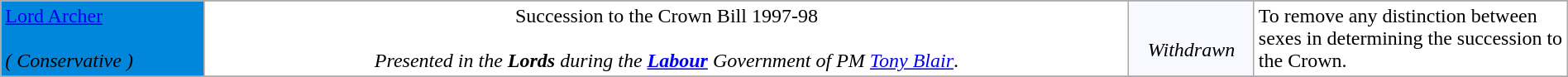<table class="wikitable" width="100%">
<tr bgcolor="#F8F8FF">
</tr>
<tr align="center" bgcolor="#F8F8FF">
<td style="width: 13%;" align="left" bgcolor="#0087DC"><a href='#'>Lord Archer</a><br><br><em>( Conservative )</em></td>
<td style="width: 59%;" bgcolor="#FFFFFF" align="center">Succession to the Crown Bill 1997-98<br><br><em>Presented in the <strong>Lords</strong> during the <strong><a href='#'>Labour</a></strong> Government of PM <a href='#'>Tony Blair</a></em>.</td>
<td style="width: 8%;"><br><em>Withdrawn</em></td>
<td align="left" bgcolor="#FFFFFF">To remove any distinction between sexes in determining the succession to the Crown.</td>
</tr>
<tr>
</tr>
</table>
